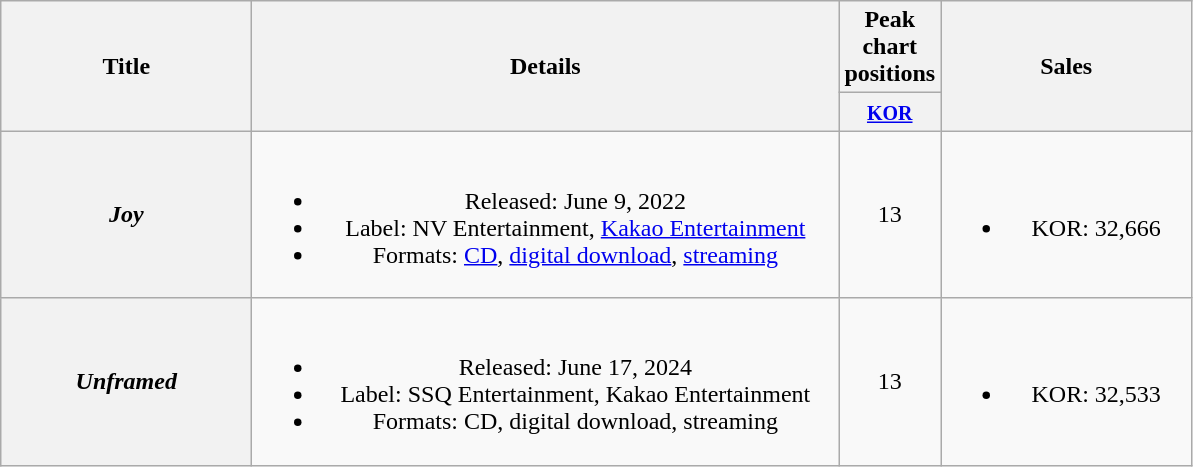<table class="wikitable plainrowheaders" style="text-align:center;">
<tr>
<th rowspan="2" style="width:10em;">Title</th>
<th rowspan="2" style="width:24em;">Details</th>
<th scope="col" colspan="1">Peak chart positions</th>
<th rowspan="2" style="width:10em;">Sales</th>
</tr>
<tr>
<th style="width:2.5em;"><a href='#'><small>KOR</small></a><br></th>
</tr>
<tr>
<th scope="row"><em>Joy</em></th>
<td><br><ul><li>Released: June 9, 2022</li><li>Label: NV Entertainment, <a href='#'>Kakao Entertainment</a></li><li>Formats: <a href='#'>CD</a>, <a href='#'>digital download</a>, <a href='#'>streaming</a></li></ul></td>
<td>13</td>
<td><br><ul><li>KOR: 32,666</li></ul></td>
</tr>
<tr>
<th scope="row"><em>Unframed</em></th>
<td><br><ul><li>Released: June 17, 2024</li><li>Label: SSQ Entertainment, Kakao Entertainment</li><li>Formats: CD, digital download, streaming</li></ul></td>
<td>13</td>
<td><br><ul><li>KOR: 32,533</li></ul></td>
</tr>
</table>
